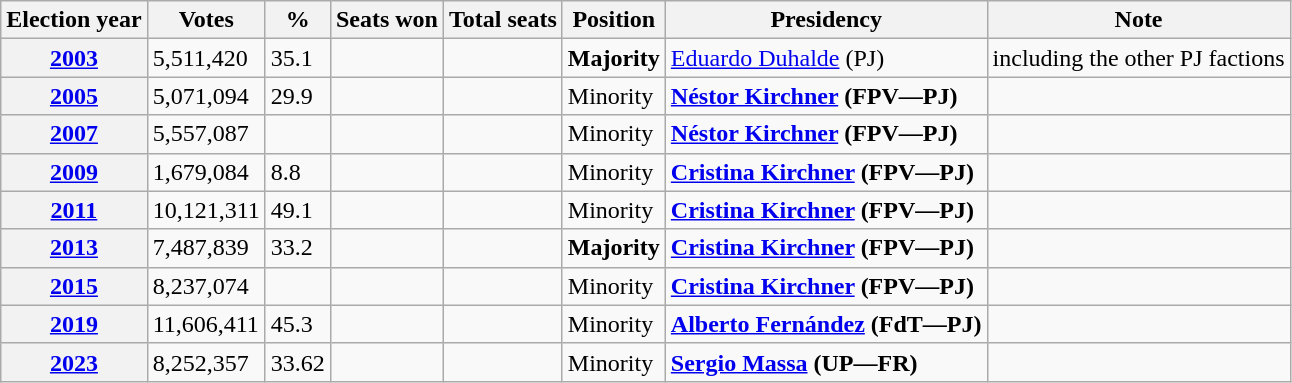<table class="wikitable">
<tr>
<th>Election year</th>
<th>Votes</th>
<th>%</th>
<th>Seats won</th>
<th>Total seats</th>
<th>Position</th>
<th>Presidency</th>
<th>Note</th>
</tr>
<tr>
<th><a href='#'>2003</a></th>
<td>5,511,420</td>
<td>35.1</td>
<td></td>
<td></td>
<td><strong>Majority</strong></td>
<td><a href='#'>Eduardo Duhalde</a> (PJ)</td>
<td>including the other PJ factions</td>
</tr>
<tr>
<th><a href='#'>2005</a></th>
<td>5,071,094</td>
<td>29.9</td>
<td></td>
<td></td>
<td>Minority</td>
<td><strong><a href='#'>Néstor Kirchner</a> (FPV—PJ)</strong></td>
<td></td>
</tr>
<tr>
<th><a href='#'>2007</a></th>
<td>5,557,087</td>
<td></td>
<td></td>
<td></td>
<td>Minority</td>
<td><strong><a href='#'>Néstor Kirchner</a> (FPV—PJ)</strong></td>
<td></td>
</tr>
<tr>
<th><a href='#'>2009</a></th>
<td>1,679,084</td>
<td>8.8</td>
<td></td>
<td></td>
<td>Minority</td>
<td><strong><a href='#'>Cristina Kirchner</a> (FPV—PJ)</strong></td>
<td></td>
</tr>
<tr>
<th><a href='#'>2011</a></th>
<td>10,121,311</td>
<td>49.1</td>
<td></td>
<td></td>
<td>Minority</td>
<td><strong><a href='#'>Cristina Kirchner</a> (FPV—PJ)</strong></td>
<td></td>
</tr>
<tr>
<th><a href='#'>2013</a></th>
<td>7,487,839</td>
<td>33.2</td>
<td></td>
<td></td>
<td><strong>Majority</strong></td>
<td><strong><a href='#'>Cristina Kirchner</a> (FPV—PJ)</strong></td>
<td></td>
</tr>
<tr>
<th><a href='#'>2015</a></th>
<td>8,237,074</td>
<td></td>
<td></td>
<td></td>
<td>Minority</td>
<td><strong><a href='#'>Cristina Kirchner</a> (FPV—PJ)</strong></td>
<td></td>
</tr>
<tr>
<th><a href='#'>2019</a></th>
<td>11,606,411</td>
<td>45.3</td>
<td></td>
<td></td>
<td>Minority</td>
<td><strong><a href='#'>Alberto Fernández</a> (FdT—PJ)</strong></td>
<td></td>
</tr>
<tr>
<th><a href='#'>2023</a></th>
<td>8,252,357</td>
<td>33.62</td>
<td></td>
<td></td>
<td>Minority</td>
<td><strong><a href='#'>Sergio Massa</a> (UP—FR)</strong></td>
<td></td>
</tr>
</table>
